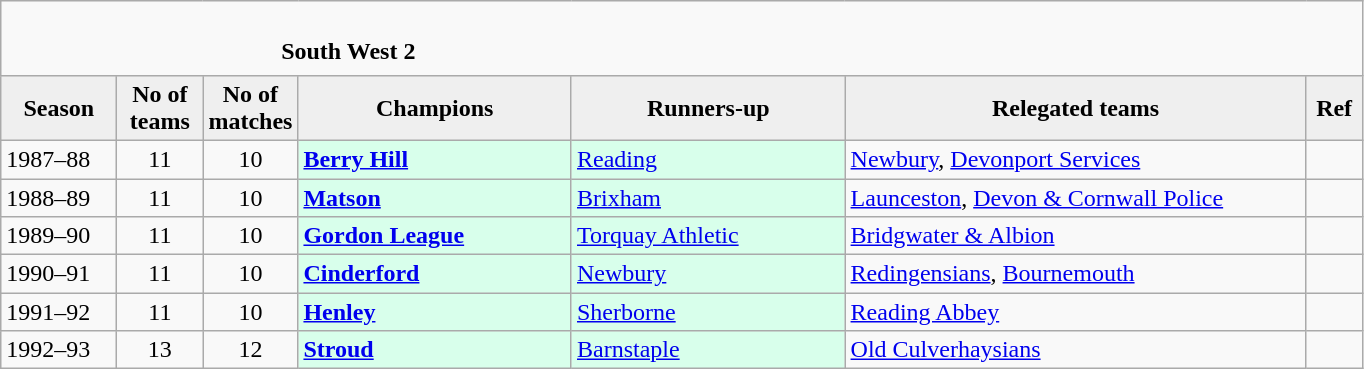<table class="wikitable" style="text-align: left;">
<tr>
<td colspan="11" cellpadding="0" cellspacing="0"><br><table border="0" style="width:100%;" cellpadding="0" cellspacing="0">
<tr>
<td style="width:20%; border:0;"></td>
<td style="border:0;"><strong>South West 2</strong></td>
<td style="width:20%; border:0;"></td>
</tr>
</table>
</td>
</tr>
<tr>
<th style="background:#efefef; width:70px;">Season</th>
<th style="background:#efefef; width:50px;">No of teams</th>
<th style="background:#efefef; width:50px;">No of matches</th>
<th style="background:#efefef; width:175px;">Champions</th>
<th style="background:#efefef; width:175px;">Runners-up</th>
<th style="background:#efefef; width:300px;">Relegated teams</th>
<th style="background:#efefef; width:30px;">Ref</th>
</tr>
<tr align=left>
<td>1987–88</td>
<td style="text-align: center;">11</td>
<td style="text-align: center;">10</td>
<td style="background:#d8ffeb;"><strong><a href='#'>Berry Hill</a></strong></td>
<td style="background:#d8ffeb;"><a href='#'>Reading</a></td>
<td><a href='#'>Newbury</a>, <a href='#'>Devonport Services</a></td>
<td></td>
</tr>
<tr>
<td>1988–89</td>
<td style="text-align: center;">11</td>
<td style="text-align: center;">10</td>
<td style="background:#d8ffeb;"><strong><a href='#'>Matson</a></strong></td>
<td style="background:#d8ffeb;"><a href='#'>Brixham</a></td>
<td><a href='#'>Launceston</a>, <a href='#'>Devon & Cornwall Police</a></td>
<td></td>
</tr>
<tr>
<td>1989–90</td>
<td style="text-align: center;">11</td>
<td style="text-align: center;">10</td>
<td style="background:#d8ffeb;"><strong><a href='#'>Gordon League</a></strong></td>
<td style="background:#d8ffeb;"><a href='#'>Torquay Athletic</a></td>
<td><a href='#'>Bridgwater & Albion</a></td>
<td></td>
</tr>
<tr>
<td>1990–91</td>
<td style="text-align: center;">11</td>
<td style="text-align: center;">10</td>
<td style="background:#d8ffeb;"><strong><a href='#'>Cinderford</a></strong></td>
<td style="background:#d8ffeb;"><a href='#'>Newbury</a></td>
<td><a href='#'>Redingensians</a>, <a href='#'>Bournemouth</a></td>
<td></td>
</tr>
<tr>
<td>1991–92</td>
<td style="text-align: center;">11</td>
<td style="text-align: center;">10</td>
<td style="background:#d8ffeb;"><strong><a href='#'>Henley</a></strong></td>
<td style="background:#d8ffeb;"><a href='#'>Sherborne</a></td>
<td><a href='#'>Reading Abbey</a></td>
<td></td>
</tr>
<tr>
<td>1992–93</td>
<td style="text-align: center;">13</td>
<td style="text-align: center;">12</td>
<td style="background:#d8ffeb;"><strong><a href='#'>Stroud</a></strong></td>
<td style="background:#d8ffeb;"><a href='#'>Barnstaple</a></td>
<td><a href='#'>Old Culverhaysians</a></td>
<td></td>
</tr>
</table>
